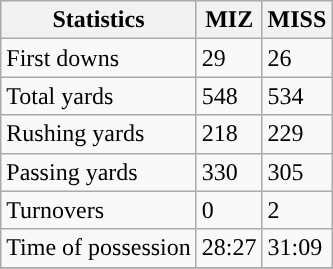<table class="wikitable" style="float: left;">
<tr>
<th>Statistics</th>
<th>MIZ</th>
<th>MISS</th>
</tr>
<tr>
<td>First downs</td>
<td>29</td>
<td>26</td>
</tr>
<tr>
<td>Total yards</td>
<td>548</td>
<td>534</td>
</tr>
<tr>
<td>Rushing yards</td>
<td>218</td>
<td>229</td>
</tr>
<tr>
<td>Passing yards</td>
<td>330</td>
<td>305</td>
</tr>
<tr>
<td>Turnovers</td>
<td>0</td>
<td>2</td>
</tr>
<tr>
<td>Time of possession</td>
<td>28:27</td>
<td>31:09</td>
</tr>
<tr>
</tr>
</table>
